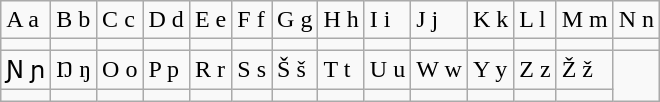<table class="wikitable">
<tr>
<td>A a</td>
<td>B b</td>
<td>C c</td>
<td>D d</td>
<td>E e</td>
<td>F f</td>
<td>G g</td>
<td>H h</td>
<td>I i</td>
<td>J j</td>
<td>K k</td>
<td>L l</td>
<td>M m</td>
<td>N n</td>
</tr>
<tr>
<td></td>
<td></td>
<td></td>
<td></td>
<td></td>
<td></td>
<td></td>
<td></td>
<td></td>
<td></td>
<td></td>
<td></td>
<td></td>
<td></td>
</tr>
<tr>
<td>Ɲ ɲ</td>
<td>Ŋ ŋ</td>
<td>O o</td>
<td>P p</td>
<td>R r</td>
<td>S s</td>
<td>Š š</td>
<td>T t</td>
<td>U u</td>
<td>W w</td>
<td>Y y</td>
<td>Z z</td>
<td>Ž ž</td>
</tr>
<tr>
<td></td>
<td></td>
<td></td>
<td></td>
<td></td>
<td></td>
<td></td>
<td></td>
<td></td>
<td></td>
<td></td>
<td></td>
<td></td>
</tr>
</table>
